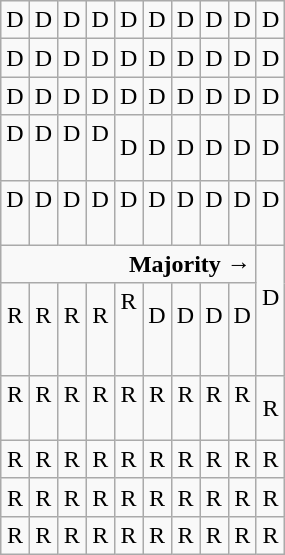<table class="wikitable" style="text-align:center;">
<tr>
<td>D</td>
<td>D</td>
<td>D</td>
<td>D</td>
<td>D</td>
<td>D</td>
<td>D</td>
<td>D</td>
<td>D</td>
<td>D</td>
</tr>
<tr>
<td width=10% >D</td>
<td width=10% >D</td>
<td width=10% >D</td>
<td width=10% >D</td>
<td width=10% >D</td>
<td width=10% >D</td>
<td width=10% >D</td>
<td width=10% >D</td>
<td width=10% >D</td>
<td width=10% >D</td>
</tr>
<tr>
<td>D</td>
<td>D</td>
<td>D</td>
<td>D</td>
<td>D</td>
<td>D</td>
<td>D</td>
<td>D</td>
<td>D</td>
<td>D</td>
</tr>
<tr>
<td>D<br><br></td>
<td>D<br><br></td>
<td>D<br><br></td>
<td>D<br><br></td>
<td>D</td>
<td>D</td>
<td>D</td>
<td>D</td>
<td>D</td>
<td>D</td>
</tr>
<tr>
<td>D<br><br></td>
<td>D<br><br></td>
<td>D<br><br></td>
<td>D<br><br></td>
<td>D<br><br></td>
<td>D<br><br></td>
<td>D<br><br></td>
<td>D<br><br></td>
<td>D<br><br></td>
<td>D<br><br></td>
</tr>
<tr>
<td colspan=9 style="text-align:right"><strong>Majority →</strong></td>
<td rowspan=2 >D<br><br></td>
</tr>
<tr>
<td>R<br><br></td>
<td>R<br><br></td>
<td>R<br><br></td>
<td>R<br><br></td>
<td>R<br><br><br></td>
<td>D<br><br></td>
<td>D<br><br></td>
<td>D<br><br></td>
<td>D<br><br></td>
</tr>
<tr>
<td>R<br><br></td>
<td>R<br><br></td>
<td>R<br><br></td>
<td>R<br><br></td>
<td>R<br><br></td>
<td>R<br><br></td>
<td>R<br><br></td>
<td>R<br><br></td>
<td>R<br><br></td>
<td>R</td>
</tr>
<tr>
<td>R</td>
<td>R</td>
<td>R</td>
<td>R</td>
<td>R</td>
<td>R</td>
<td>R</td>
<td>R</td>
<td>R</td>
<td>R</td>
</tr>
<tr>
<td>R</td>
<td>R</td>
<td>R</td>
<td>R</td>
<td>R</td>
<td>R</td>
<td>R</td>
<td>R</td>
<td>R</td>
<td>R</td>
</tr>
<tr>
<td>R</td>
<td>R</td>
<td>R</td>
<td>R</td>
<td>R</td>
<td>R</td>
<td>R</td>
<td>R</td>
<td>R</td>
<td>R</td>
</tr>
</table>
